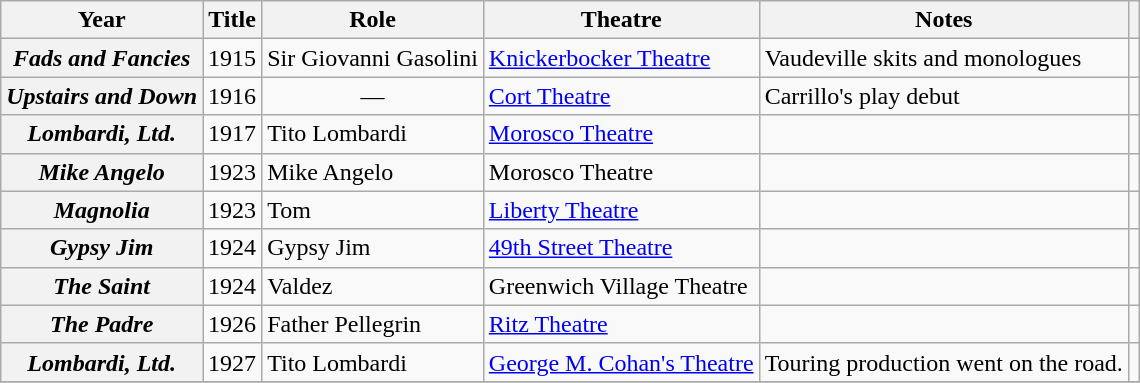<table class="wikitable sortable plainrowheaders">
<tr>
<th scope="col">Year</th>
<th scope="col">Title</th>
<th scope="col">Role</th>
<th scope="col">Theatre</th>
<th scope="col" class="unsortable">Notes</th>
<th scope="col" class="unsortable"></th>
</tr>
<tr>
<th scope="row"><em>Fads and Fancies</em></th>
<td>1915</td>
<td>Sir Giovanni Gasolini</td>
<td><a href='#'>Knickerbocker Theatre</a></td>
<td>Vaudeville skits and monologues</td>
<td align="center"></td>
</tr>
<tr>
<th scope="row"><em>Upstairs and Down</em></th>
<td>1916</td>
<td align="center">—</td>
<td><a href='#'>Cort Theatre</a></td>
<td>Carrillo's play debut</td>
<td align="center"></td>
</tr>
<tr>
<th scope="row"><em>Lombardi, Ltd.</em></th>
<td>1917</td>
<td>Tito Lombardi</td>
<td><a href='#'>Morosco Theatre</a></td>
<td></td>
<td align="center"></td>
</tr>
<tr>
<th scope="row"><em>Mike Angelo</em></th>
<td>1923</td>
<td>Mike Angelo</td>
<td>Morosco Theatre</td>
<td></td>
<td align="center"></td>
</tr>
<tr>
<th scope="row"><em>Magnolia</em></th>
<td>1923</td>
<td>Tom</td>
<td><a href='#'>Liberty Theatre</a></td>
<td></td>
<td align="center"></td>
</tr>
<tr>
<th scope="row"><em>Gypsy Jim</em></th>
<td>1924</td>
<td>Gypsy Jim</td>
<td><a href='#'>49th Street Theatre</a></td>
<td></td>
<td align="center"></td>
</tr>
<tr>
<th scope="row"><em>The Saint</em></th>
<td>1924</td>
<td>Valdez</td>
<td>Greenwich Village Theatre</td>
<td></td>
<td align="center"></td>
</tr>
<tr>
<th scope="row"><em>The Padre</em></th>
<td>1926</td>
<td>Father Pellegrin</td>
<td><a href='#'>Ritz Theatre</a></td>
<td></td>
<td align="center"></td>
</tr>
<tr>
<th scope="row"><em>Lombardi, Ltd.</em></th>
<td>1927</td>
<td>Tito Lombardi</td>
<td><a href='#'>George M. Cohan's Theatre</a></td>
<td>Touring production went on the road.</td>
<td align="center"></td>
</tr>
<tr>
</tr>
</table>
